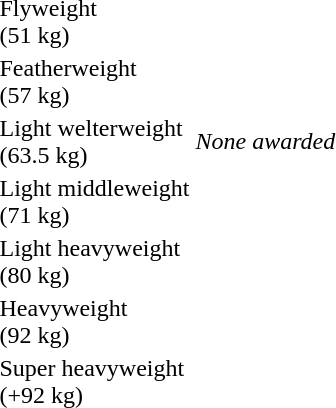<table>
<tr>
<td rowspan=2>Flyweight<br>(51 kg) </td>
<td rowspan=2></td>
<td rowspan=2></td>
<td></td>
</tr>
<tr>
<td></td>
</tr>
<tr>
<td rowspan=2>Featherweight<br>(57 kg) </td>
<td rowspan=2></td>
<td rowspan=2></td>
<td></td>
</tr>
<tr>
<td></td>
</tr>
<tr>
<td rowspan=2>Light welterweight<br>(63.5 kg) </td>
<td rowspan=2><em>None awarded</em></td>
<td rowspan=2></td>
<td></td>
</tr>
<tr>
<td></td>
</tr>
<tr>
<td rowspan=2>Light middleweight<br>(71 kg) </td>
<td rowspan=2></td>
<td rowspan=2></td>
<td></td>
</tr>
<tr>
<td></td>
</tr>
<tr>
<td rowspan=2>Light heavyweight<br>(80 kg) </td>
<td rowspan=2></td>
<td rowspan=2></td>
<td></td>
</tr>
<tr>
<td></td>
</tr>
<tr>
<td rowspan=2>Heavyweight<br>(92 kg) </td>
<td rowspan=2></td>
<td rowspan=2></td>
<td></td>
</tr>
<tr>
<td></td>
</tr>
<tr>
<td rowspan=2>Super heavyweight<br>(+92 kg) </td>
<td rowspan=2></td>
<td rowspan=2></td>
<td></td>
</tr>
<tr>
<td></td>
</tr>
</table>
